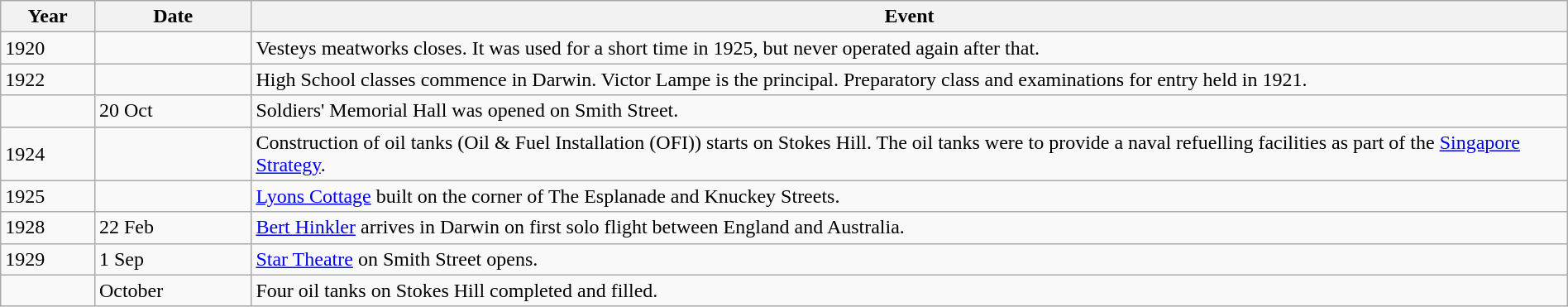<table class="wikitable" style="width:100%">
<tr>
<th style="width:6%">Year</th>
<th style="width:10%">Date</th>
<th>Event</th>
</tr>
<tr>
<td>1920</td>
<td></td>
<td>Vesteys meatworks closes. It was used for a short time in 1925, but never operated again after that.</td>
</tr>
<tr>
<td>1922</td>
<td></td>
<td>High School classes commence in Darwin. Victor Lampe is the principal. Preparatory class and examinations for entry held in 1921.</td>
</tr>
<tr>
<td></td>
<td>20 Oct</td>
<td>Soldiers' Memorial Hall was opened on Smith Street.</td>
</tr>
<tr>
<td>1924</td>
<td></td>
<td>Construction of oil tanks (Oil & Fuel Installation (OFI)) starts on Stokes Hill. The oil tanks were to provide a naval refuelling facilities as part of the <a href='#'>Singapore Strategy</a>.</td>
</tr>
<tr>
<td>1925</td>
<td></td>
<td><a href='#'>Lyons Cottage</a> built on the corner of The Esplanade and Knuckey Streets.</td>
</tr>
<tr>
<td>1928</td>
<td>22 Feb</td>
<td><a href='#'>Bert Hinkler</a> arrives in Darwin on first solo flight between England and Australia.</td>
</tr>
<tr>
<td>1929</td>
<td>1 Sep</td>
<td><a href='#'>Star Theatre</a> on Smith Street opens.</td>
</tr>
<tr>
<td></td>
<td>October</td>
<td>Four oil tanks on Stokes Hill completed and filled.</td>
</tr>
</table>
